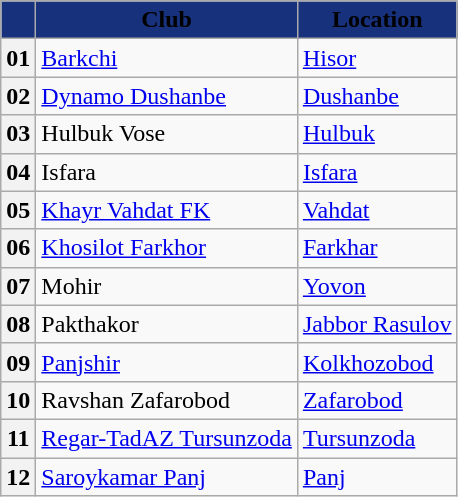<table class="wikitable sortable" style="text-align:left">
<tr>
<th style="background:#17317c;"></th>
<th style="background:#17317c;"><span>Club</span></th>
<th style="background:#17317c;"><span>Location</span></th>
</tr>
<tr>
<th>01</th>
<td><a href='#'>Barkchi</a></td>
<td><a href='#'>Hisor</a></td>
</tr>
<tr>
<th>02</th>
<td><a href='#'>Dynamo Dushanbe</a></td>
<td><a href='#'>Dushanbe</a></td>
</tr>
<tr>
<th>03</th>
<td>Hulbuk Vose</td>
<td><a href='#'>Hulbuk</a></td>
</tr>
<tr>
<th>04</th>
<td>Isfara</td>
<td><a href='#'>Isfara</a></td>
</tr>
<tr>
<th>05</th>
<td><a href='#'>Khayr Vahdat FK</a></td>
<td><a href='#'>Vahdat</a></td>
</tr>
<tr>
<th>06</th>
<td><a href='#'>Khosilot Farkhor</a></td>
<td><a href='#'>Farkhar</a></td>
</tr>
<tr>
<th>07</th>
<td>Mohir</td>
<td><a href='#'>Yovon</a></td>
</tr>
<tr>
<th>08</th>
<td>Pakthakor</td>
<td><a href='#'>Jabbor Rasulov</a></td>
</tr>
<tr>
<th>09</th>
<td><a href='#'>Panjshir</a></td>
<td><a href='#'>Kolkhozobod</a></td>
</tr>
<tr>
<th>10</th>
<td>Ravshan Zafarobod</td>
<td><a href='#'>Zafarobod</a></td>
</tr>
<tr>
<th>11</th>
<td><a href='#'>Regar-TadAZ Tursunzoda</a></td>
<td><a href='#'>Tursunzoda</a></td>
</tr>
<tr>
<th>12</th>
<td><a href='#'>Saroykamar Panj</a></td>
<td><a href='#'>Panj</a></td>
</tr>
</table>
